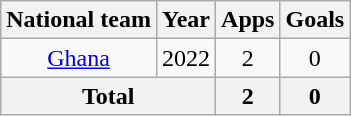<table class="wikitable" style="text-align: center;">
<tr>
<th>National team</th>
<th>Year</th>
<th>Apps</th>
<th>Goals</th>
</tr>
<tr>
<td rowspan="1"><a href='#'>Ghana</a></td>
<td>2022</td>
<td>2</td>
<td>0</td>
</tr>
<tr>
<th colspan=2>Total</th>
<th>2</th>
<th>0</th>
</tr>
</table>
